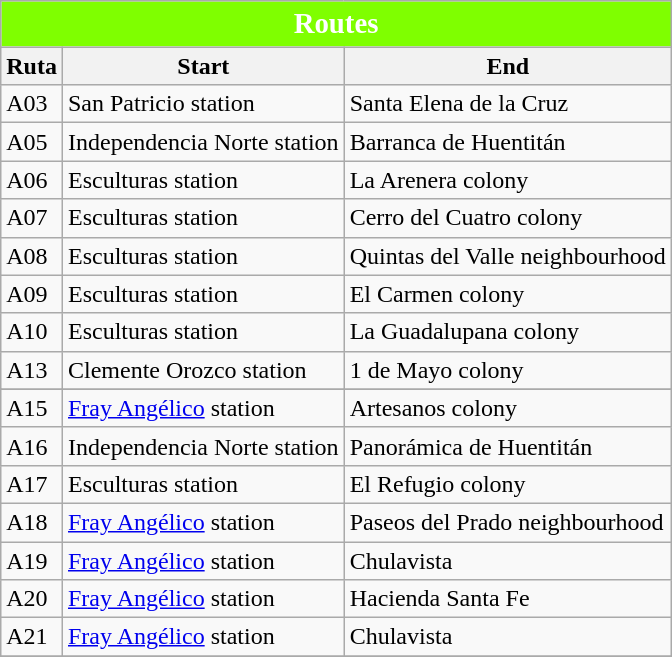<table class="wikitable">
<tr>
<td colspan="14" style="text-align: center; font-size: larger;color:#ffffff;" bgcolor="#7FFF00"><strong>Routes</strong></td>
</tr>
<tr>
<th>Ruta</th>
<th>Start</th>
<th>End</th>
</tr>
<tr>
<td>A03</td>
<td>San Patricio station</td>
<td>Santa Elena de la Cruz</td>
</tr>
<tr>
<td>A05</td>
<td>Independencia Norte station</td>
<td>Barranca de Huentitán</td>
</tr>
<tr>
<td>A06</td>
<td>Esculturas station</td>
<td>La Arenera colony</td>
</tr>
<tr>
<td>A07</td>
<td>Esculturas station</td>
<td>Cerro del Cuatro colony</td>
</tr>
<tr>
<td>A08</td>
<td>Esculturas station</td>
<td>Quintas del Valle neighbourhood</td>
</tr>
<tr>
<td>A09</td>
<td>Esculturas station</td>
<td>El Carmen colony</td>
</tr>
<tr>
<td>A10</td>
<td>Esculturas station</td>
<td>La Guadalupana colony</td>
</tr>
<tr>
<td>A13</td>
<td>Clemente Orozco station</td>
<td>1 de Mayo colony</td>
</tr>
<tr>
</tr>
<tr>
<td>A15</td>
<td><a href='#'>Fray Angélico</a> station</td>
<td>Artesanos colony</td>
</tr>
<tr>
<td>A16</td>
<td>Independencia Norte station</td>
<td>Panorámica de Huentitán</td>
</tr>
<tr>
<td>A17</td>
<td>Esculturas station</td>
<td>El Refugio colony</td>
</tr>
<tr>
<td>A18</td>
<td><a href='#'>Fray Angélico</a> station</td>
<td>Paseos del Prado neighbourhood</td>
</tr>
<tr>
<td>A19</td>
<td><a href='#'>Fray Angélico</a> station</td>
<td>Chulavista</td>
</tr>
<tr>
<td>A20</td>
<td><a href='#'>Fray Angélico</a> station</td>
<td>Hacienda Santa Fe</td>
</tr>
<tr>
<td>A21</td>
<td><a href='#'>Fray Angélico</a> station</td>
<td>Chulavista</td>
</tr>
<tr>
</tr>
</table>
